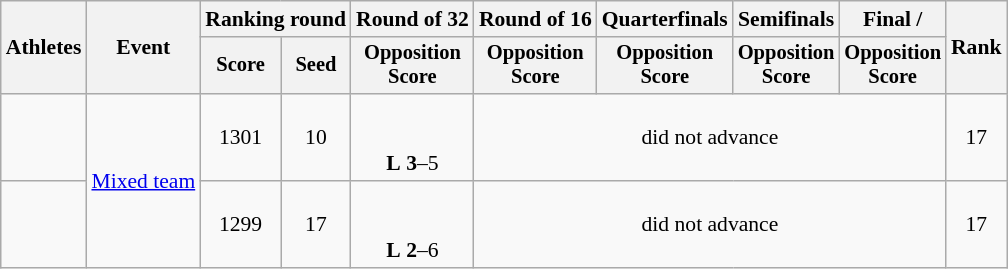<table class="wikitable" style="font-size:90%;">
<tr>
<th rowspan="2">Athletes</th>
<th rowspan="2">Event</th>
<th colspan="2">Ranking round</th>
<th>Round of 32</th>
<th>Round of 16</th>
<th>Quarterfinals</th>
<th>Semifinals</th>
<th>Final / </th>
<th rowspan=2>Rank</th>
</tr>
<tr style="font-size:95%">
<th>Score</th>
<th>Seed</th>
<th>Opposition<br>Score</th>
<th>Opposition<br>Score</th>
<th>Opposition<br>Score</th>
<th>Opposition<br>Score</th>
<th>Opposition<br>Score</th>
</tr>
<tr align=center>
<td align=left><br></td>
<td rowspan=2><a href='#'>Mixed team</a></td>
<td>1301</td>
<td>10</td>
<td><br><br><strong>L</strong> <strong>3</strong>–5</td>
<td colspan=4>did not advance</td>
<td>17</td>
</tr>
<tr align=center>
<td align=left><br></td>
<td>1299</td>
<td>17</td>
<td><br><br><strong>L</strong> <strong>2</strong>–6</td>
<td colspan=4>did not advance</td>
<td>17</td>
</tr>
</table>
